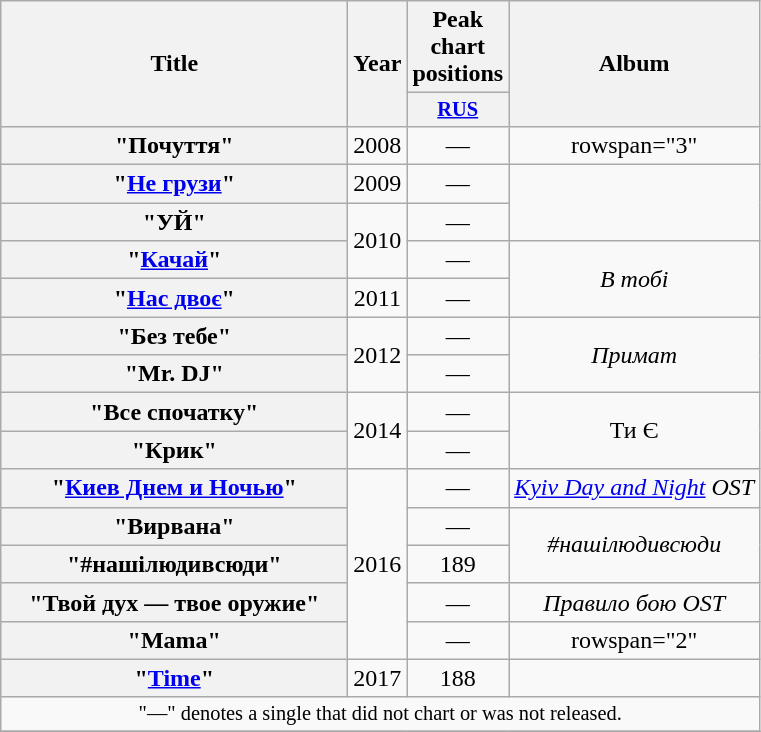<table class="wikitable plainrowheaders" style="text-align:center;">
<tr>
<th scope="col" rowspan="2" style="width:14em;">Title</th>
<th scope="col" rowspan="2" style="width:1em;">Year</th>
<th scope="col" colspan="1">Peak chart positions</th>
<th scope="col" rowspan="2">Album</th>
</tr>
<tr>
<th scope="col" style="width:3em;font-size:85%;"><a href='#'>RUS</a><br></th>
</tr>
<tr>
<th scope="row">"Почуття"</th>
<td>2008</td>
<td>—</td>
<td>rowspan="3" </td>
</tr>
<tr>
<th scope="row">"<a href='#'>Не грузи</a>"</th>
<td>2009</td>
<td>—</td>
</tr>
<tr>
<th scope="row">"УЙ"</th>
<td rowspan="2">2010</td>
<td>—</td>
</tr>
<tr>
<th scope="row">"<a href='#'>Качай</a>"</th>
<td>—</td>
<td rowspan="2"><em>В тобі</em></td>
</tr>
<tr>
<th scope="row">"<a href='#'>Нас двоє</a>"</th>
<td>2011</td>
<td>—</td>
</tr>
<tr>
<th scope="row">"Без тебе"</th>
<td rowspan="2">2012</td>
<td>—</td>
<td rowspan="2"><em>Примат<strong></td>
</tr>
<tr>
<th scope="row">"Mr. DJ"</th>
<td>—</td>
</tr>
<tr>
<th scope="row">"Все спочатку"</th>
<td rowspan="2">2014</td>
<td>—</td>
<td rowspan="2"></em>Ти Є</strong></td>
</tr>
<tr>
<th scope="row">"Крик"</th>
<td>—</td>
</tr>
<tr>
<th scope="row">"<a href='#'>Киев Днем и Ночью</a>"</th>
<td rowspan="5">2016</td>
<td>—</td>
<td><em><a href='#'>Kyiv Day and Night</a> OST</em></td>
</tr>
<tr>
<th scope="row">"Вирвана"</th>
<td>—</td>
<td rowspan="2"><em>#нашiлюдивсюди</em></td>
</tr>
<tr>
<th scope="row">"#нашiлюдивсюди"</th>
<td>189</td>
</tr>
<tr>
<th scope="row">"Твой дух — твое оружие"</th>
<td>—</td>
<td><em>Правило бою OST</em></td>
</tr>
<tr>
<th scope="row">"Mama"</th>
<td>—</td>
<td>rowspan="2" </td>
</tr>
<tr>
<th scope="row">"<a href='#'>Time</a>"</th>
<td>2017</td>
<td>188</td>
</tr>
<tr>
<td colspan="20" style="text-align:center; font-size:85%;">"—" denotes a single that did not chart or was not released.</td>
</tr>
<tr>
</tr>
</table>
